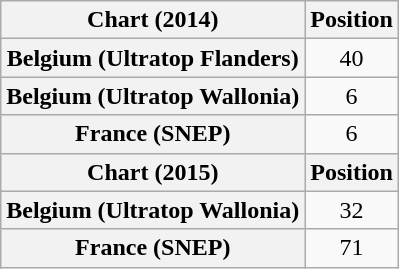<table class="wikitable plainrowheaders" style="text-align:center;">
<tr>
<th scope="col">Chart (2014)</th>
<th scope="col">Position</th>
</tr>
<tr>
<th scope="row">Belgium (Ultratop Flanders)</th>
<td>40</td>
</tr>
<tr>
<th scope="row">Belgium (Ultratop Wallonia)</th>
<td>6</td>
</tr>
<tr>
<th scope="row">France (SNEP)</th>
<td>6</td>
</tr>
<tr>
<th scope="col">Chart (2015)</th>
<th scope="col">Position</th>
</tr>
<tr>
<th scope="row">Belgium (Ultratop Wallonia)</th>
<td>32</td>
</tr>
<tr>
<th scope="row">France (SNEP)</th>
<td>71</td>
</tr>
</table>
